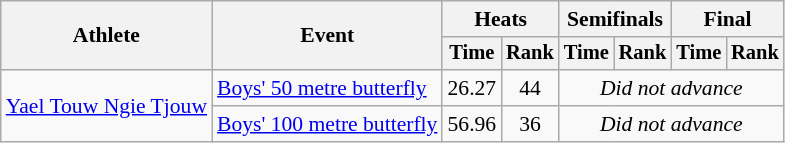<table class=wikitable style="font-size:90%">
<tr>
<th rowspan=2>Athlete</th>
<th rowspan=2>Event</th>
<th colspan="2">Heats</th>
<th colspan="2">Semifinals</th>
<th colspan="2">Final</th>
</tr>
<tr style="font-size:95%">
<th>Time</th>
<th>Rank</th>
<th>Time</th>
<th>Rank</th>
<th>Time</th>
<th>Rank</th>
</tr>
<tr align=center>
<td rowspan=2 align=left><a href='#'>Yael Touw Ngie Tjouw</a></td>
<td align=left><a href='#'>Boys' 50 metre butterfly</a></td>
<td>26.27</td>
<td>44</td>
<td colspan=4><em>Did not advance</em></td>
</tr>
<tr align=center>
<td align=left><a href='#'>Boys' 100 metre butterfly</a></td>
<td>56.96</td>
<td>36</td>
<td colspan=4><em>Did not advance</em></td>
</tr>
</table>
